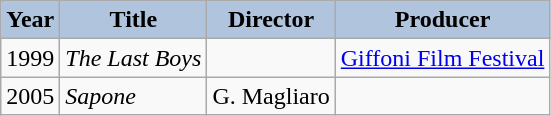<table class="wikitable">
<tr>
<th style="background:#B0C4DE;">Year</th>
<th style="background:#B0C4DE;">Title</th>
<th style="background:#B0C4DE;">Director</th>
<th style="background:#B0C4DE;">Producer</th>
</tr>
<tr>
<td>1999</td>
<td><em>The Last Boys</em></td>
<td></td>
<td><a href='#'>Giffoni Film Festival</a></td>
</tr>
<tr>
<td>2005</td>
<td><em>Sapone</em></td>
<td>G. Magliaro</td>
<td></td>
</tr>
</table>
